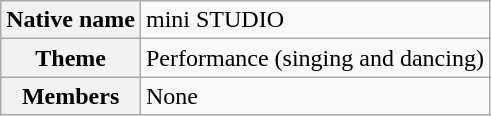<table class="wikitable">
<tr>
<th>Native name</th>
<td>mini STUDIO</td>
</tr>
<tr>
<th>Theme</th>
<td>Performance (singing and dancing)</td>
</tr>
<tr>
<th>Members</th>
<td>None</td>
</tr>
</table>
